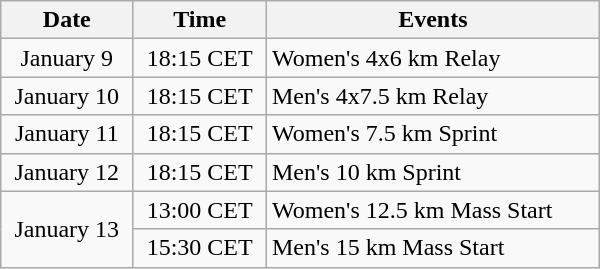<table class="wikitable" style="text-align: center" width="400">
<tr>
<th>Date</th>
<th>Time</th>
<th>Events</th>
</tr>
<tr>
<td>January 9</td>
<td>18:15 CET</td>
<td style="text-align: left">Women's 4x6 km Relay</td>
</tr>
<tr>
<td>January 10</td>
<td>18:15 CET</td>
<td style="text-align: left">Men's 4x7.5 km Relay</td>
</tr>
<tr>
<td>January 11</td>
<td>18:15 CET</td>
<td style="text-align: left">Women's 7.5 km Sprint</td>
</tr>
<tr>
<td>January 12</td>
<td>18:15 CET</td>
<td style="text-align: left">Men's 10 km Sprint</td>
</tr>
<tr>
<td rowspan=2>January 13</td>
<td>13:00 CET</td>
<td style="text-align: left">Women's 12.5 km Mass Start</td>
</tr>
<tr>
<td>15:30 CET</td>
<td style="text-align: left">Men's 15 km Mass Start</td>
</tr>
</table>
